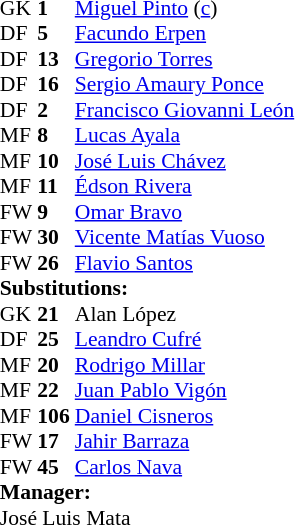<table style="font-size:90%" cellspacing=0 cellpadding=0 align=center>
<tr>
<th width=25></th>
<th width=25></th>
</tr>
<tr>
<td>GK</td>
<td><strong>1</strong></td>
<td> <a href='#'>Miguel Pinto</a> (<a href='#'>c</a>)</td>
</tr>
<tr>
<td>DF</td>
<td><strong>5</strong></td>
<td> <a href='#'>Facundo Erpen</a></td>
</tr>
<tr>
<td>DF</td>
<td><strong>13</strong></td>
<td> <a href='#'>Gregorio Torres</a></td>
<td></td>
<td></td>
</tr>
<tr>
<td>DF</td>
<td><strong>16</strong></td>
<td> <a href='#'>Sergio Amaury Ponce</a></td>
<td></td>
<td></td>
</tr>
<tr>
<td>DF</td>
<td><strong>2</strong></td>
<td> <a href='#'>Francisco Giovanni León</a></td>
</tr>
<tr>
<td>MF</td>
<td><strong>8</strong></td>
<td> <a href='#'>Lucas Ayala</a></td>
</tr>
<tr>
<td>MF</td>
<td><strong>10</strong></td>
<td> <a href='#'>José Luis Chávez</a></td>
<td></td>
<td></td>
</tr>
<tr>
<td>MF</td>
<td><strong>11</strong></td>
<td> <a href='#'>Édson Rivera</a></td>
</tr>
<tr>
<td>FW</td>
<td><strong>9</strong></td>
<td> <a href='#'>Omar Bravo</a></td>
<td></td>
</tr>
<tr>
<td>FW</td>
<td><strong>30</strong></td>
<td> <a href='#'>Vicente Matías Vuoso</a></td>
</tr>
<tr>
<td>FW</td>
<td><strong>26</strong></td>
<td> <a href='#'>Flavio Santos</a></td>
</tr>
<tr>
<td colspan=3><strong>Substitutions:</strong></td>
</tr>
<tr>
<td>GK</td>
<td><strong>21</strong></td>
<td> Alan López</td>
</tr>
<tr>
<td>DF</td>
<td><strong>25</strong></td>
<td> <a href='#'>Leandro Cufré</a></td>
<td></td>
<td></td>
</tr>
<tr>
<td>MF</td>
<td><strong>20</strong></td>
<td> <a href='#'>Rodrigo Millar</a></td>
</tr>
<tr>
<td>MF</td>
<td><strong>22</strong></td>
<td> <a href='#'>Juan Pablo Vigón</a></td>
<td></td>
<td></td>
</tr>
<tr>
<td>MF</td>
<td><strong>106</strong></td>
<td> <a href='#'>Daniel Cisneros</a></td>
<td></td>
<td></td>
</tr>
<tr>
<td>FW</td>
<td><strong>17</strong></td>
<td> <a href='#'>Jahir Barraza</a></td>
</tr>
<tr>
<td>FW</td>
<td><strong>45</strong></td>
<td> <a href='#'>Carlos Nava</a></td>
</tr>
<tr>
<td colspan=3><strong>Manager:</strong></td>
</tr>
<tr>
<td colspan=4> José Luis Mata</td>
</tr>
</table>
